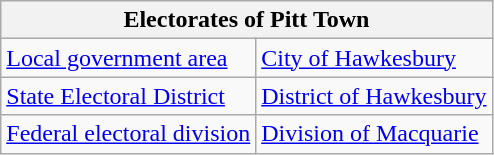<table class="wikitable">
<tr>
<th colspan="2">Electorates of Pitt Town</th>
</tr>
<tr>
<td><a href='#'>Local government area</a></td>
<td><a href='#'>City of Hawkesbury</a></td>
</tr>
<tr>
<td><a href='#'>State Electoral District</a></td>
<td><a href='#'>District of Hawkesbury</a></td>
</tr>
<tr>
<td><a href='#'>Federal electoral division</a></td>
<td><a href='#'>Division of Macquarie</a></td>
</tr>
</table>
